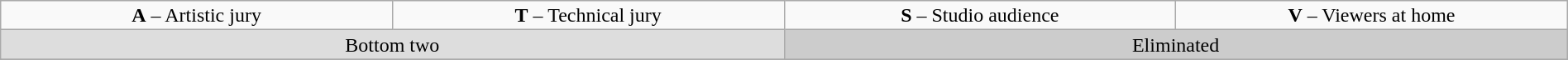<table class="wikitable" style="font-size:100%; line-height:16px; text-align:center" width="100%">
<tr>
<td width=150><strong>A</strong> – Artistic jury</td>
<td width=150><strong>T</strong> – Technical jury</td>
<td width=150><strong>S</strong> – Studio audience</td>
<td width=150><strong>V</strong> – Viewers at home</td>
</tr>
<tr>
<td colspan=2 bgcolor="DDDDDD">Bottom two</td>
<td colspan=2 bgcolor="CCCCCC">Eliminated</td>
</tr>
<tr>
</tr>
</table>
